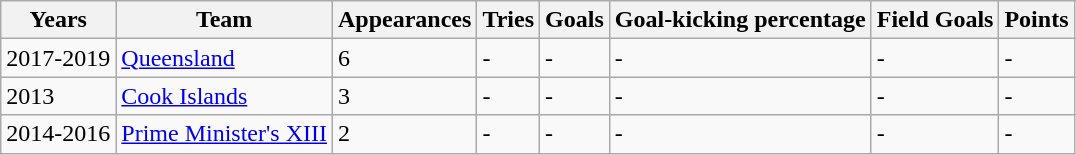<table class="wikitable">
<tr>
<th>Years</th>
<th>Team</th>
<th>Appearances</th>
<th>Tries</th>
<th>Goals</th>
<th>Goal-kicking percentage</th>
<th>Field Goals</th>
<th>Points</th>
</tr>
<tr>
<td>2017-2019</td>
<td><a href='#'>Queensland</a></td>
<td>6</td>
<td>-</td>
<td>-</td>
<td>-</td>
<td>-</td>
<td>-</td>
</tr>
<tr>
<td>2013</td>
<td><a href='#'>Cook Islands</a></td>
<td>3</td>
<td>-</td>
<td>-</td>
<td>-</td>
<td>-</td>
<td>-</td>
</tr>
<tr>
<td>2014-2016</td>
<td><a href='#'>Prime Minister's XIII</a></td>
<td>2</td>
<td>-</td>
<td>-</td>
<td>-</td>
<td>-</td>
<td>-</td>
</tr>
</table>
